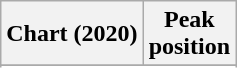<table class="wikitable plainrowheaders" style="text-align:center">
<tr>
<th scope="col">Chart (2020)</th>
<th scope="col">Peak<br>position</th>
</tr>
<tr>
</tr>
<tr>
</tr>
</table>
